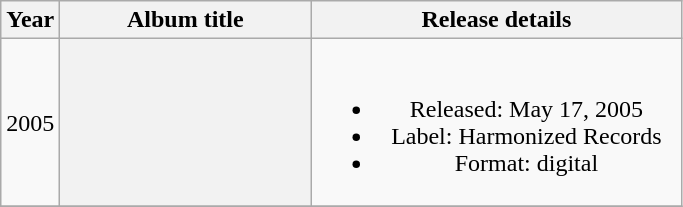<table class="wikitable plainrowheaders" style="text-align:center;">
<tr>
<th>Year</th>
<th scope="col" rowspan="1" style="width:10em;">Album title</th>
<th scope="col" rowspan="1" style="width:15em;">Release details</th>
</tr>
<tr>
<td>2005</td>
<th></th>
<td><br><ul><li>Released: May 17, 2005</li><li>Label: Harmonized Records</li><li>Format: digital</li></ul></td>
</tr>
<tr>
</tr>
</table>
